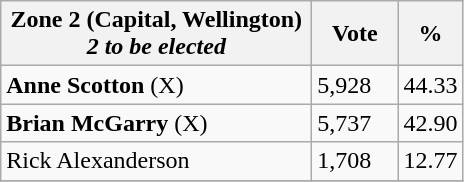<table class="wikitable">
<tr>
<th bgcolor="#DDDDFF" width="200px">Zone 2 (Capital, Wellington) <br> <em>2 to be elected</em></th>
<th bgcolor="#DDDDFF" width="50px">Vote</th>
<th bgcolor="#DDDDFF" width="30px">%</th>
</tr>
<tr>
<td><strong>Anne Scotton</strong> (X)</td>
<td>5,928</td>
<td>44.33</td>
</tr>
<tr>
<td><strong>Brian McGarry</strong> (X)</td>
<td>5,737</td>
<td>42.90</td>
</tr>
<tr>
<td>Rick Alexanderson</td>
<td>1,708</td>
<td>12.77</td>
</tr>
<tr>
</tr>
</table>
